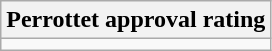<table class="wikitable">
<tr>
<th>Perrottet approval rating</th>
</tr>
<tr>
<td></td>
</tr>
</table>
